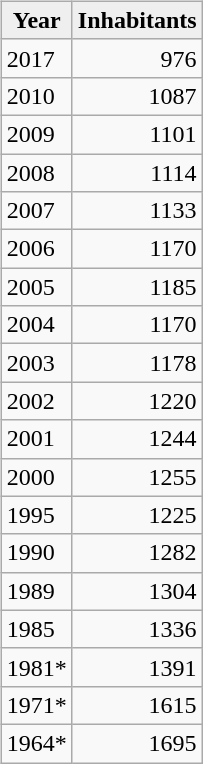<table>
<tr>
<td valign="top"><br><table class="wikitable">
<tr>
<th style="background:#efefef;">Year</th>
<th style="background:#efefef;">Inhabitants</th>
</tr>
<tr>
<td>2017</td>
<td align="right">976</td>
</tr>
<tr>
<td>2010</td>
<td align="right">1087</td>
</tr>
<tr>
<td>2009</td>
<td align="right">1101</td>
</tr>
<tr>
<td>2008</td>
<td align="right">1114</td>
</tr>
<tr>
<td>2007</td>
<td align="right">1133</td>
</tr>
<tr>
<td>2006</td>
<td align="right">1170</td>
</tr>
<tr>
<td>2005</td>
<td align="right">1185</td>
</tr>
<tr>
<td>2004</td>
<td align="right">1170</td>
</tr>
<tr>
<td>2003</td>
<td align="right">1178</td>
</tr>
<tr>
<td>2002</td>
<td align="right">1220</td>
</tr>
<tr>
<td>2001</td>
<td align="right">1244</td>
</tr>
<tr>
<td>2000</td>
<td align="right">1255</td>
</tr>
<tr>
<td>1995</td>
<td align="right">1225</td>
</tr>
<tr>
<td>1990</td>
<td align="right">1282</td>
</tr>
<tr>
<td>1989</td>
<td align="right">1304</td>
</tr>
<tr>
<td>1985</td>
<td align="right">1336</td>
</tr>
<tr>
<td>1981*</td>
<td align="right">1391</td>
</tr>
<tr>
<td>1971*</td>
<td align="right">1615</td>
</tr>
<tr>
<td>1964*</td>
<td align="right">1695</td>
</tr>
</table>
</td>
</tr>
</table>
